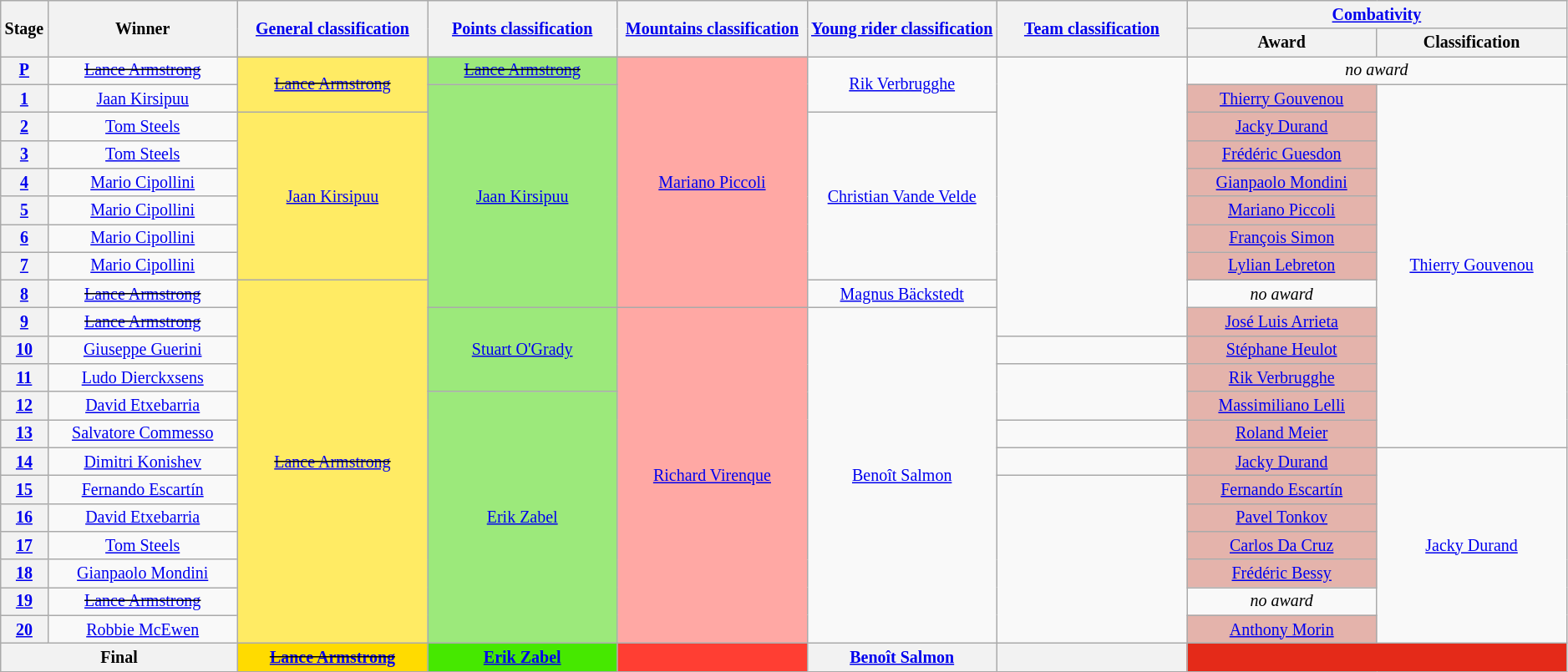<table class="wikitable" style="text-align:center; font-size:smaller; clear:both;">
<tr>
<th scope="col" style="width:1%;" rowspan="2">Stage</th>
<th scope="col" style="width:12%;" rowspan="2">Winner</th>
<th scope="col" style="width:12%;" rowspan="2"><a href='#'>General classification</a><br></th>
<th scope="col" style="width:12%;" rowspan="2"><a href='#'>Points classification</a><br></th>
<th scope="col" style="width:12%;" rowspan="2"><a href='#'>Mountains classification</a><br></th>
<th scope="col" style="width:12%;" rowspan="2"><a href='#'>Young rider classification</a></th>
<th scope="col" style="width:12%;" rowspan="2"><a href='#'>Team classification</a></th>
<th scope="col" style="width:22%;" colspan="2"><a href='#'>Combativity</a></th>
</tr>
<tr>
<th scope="col" style="width:12%;"> Award</th>
<th scope="col" style="width:12%;">Classification</th>
</tr>
<tr>
<th scope="row"><a href='#'>P</a></th>
<td><del><a href='#'>Lance Armstrong</a></del></td>
<td style="background:#FFEB64;"     rowspan="2"><del><a href='#'>Lance Armstrong</a></del></td>
<td style="background:#9CE97B;"><del><a href='#'>Lance Armstrong</a></del></td>
<td style="background:#FFA8A4;"     rowspan="9"><a href='#'>Mariano Piccoli</a></td>
<td rowspan="2"><a href='#'>Rik Verbrugghe</a></td>
<td rowspan="10"></td>
<td colspan="2"><em>no award</em></td>
</tr>
<tr>
<th scope="row"><a href='#'>1</a></th>
<td><a href='#'>Jaan Kirsipuu</a></td>
<td style="background:#9CE97B;" rowspan="8"><a href='#'>Jaan Kirsipuu</a></td>
<td style="background:#E4B3AB;"><a href='#'>Thierry Gouvenou</a></td>
<td rowspan="13"><a href='#'>Thierry Gouvenou</a></td>
</tr>
<tr>
<th scope="row"><a href='#'>2</a></th>
<td><a href='#'>Tom Steels</a></td>
<td style="background:#FFEB64;"     rowspan="6"><a href='#'>Jaan Kirsipuu</a></td>
<td rowspan="6"><a href='#'>Christian Vande Velde</a></td>
<td style="background:#E4B3AB;"><a href='#'>Jacky Durand</a></td>
</tr>
<tr>
<th scope="row"><a href='#'>3</a></th>
<td><a href='#'>Tom Steels</a></td>
<td style="background:#E4B3AB;"><a href='#'>Frédéric Guesdon</a></td>
</tr>
<tr>
<th scope="row"><a href='#'>4</a></th>
<td><a href='#'>Mario Cipollini</a></td>
<td style="background:#E4B3AB;"><a href='#'>Gianpaolo Mondini</a></td>
</tr>
<tr>
<th scope="row"><a href='#'>5</a></th>
<td><a href='#'>Mario Cipollini</a></td>
<td style="background:#E4B3AB;"><a href='#'>Mariano Piccoli</a></td>
</tr>
<tr>
<th scope="row"><a href='#'>6</a></th>
<td><a href='#'>Mario Cipollini</a></td>
<td style="background:#E4B3AB;"><a href='#'>François Simon</a></td>
</tr>
<tr>
<th scope="row"><a href='#'>7</a></th>
<td><a href='#'>Mario Cipollini</a></td>
<td style="background:#E4B3AB;"><a href='#'>Lylian Lebreton</a></td>
</tr>
<tr>
<th scope="row"><a href='#'>8</a></th>
<td><del><a href='#'>Lance Armstrong</a></del></td>
<td style="background:#FFEB64;"    rowspan="13"><del><a href='#'>Lance Armstrong</a></del></td>
<td><a href='#'>Magnus Bäckstedt</a></td>
<td><em>no award</em></td>
</tr>
<tr>
<th scope="row"><a href='#'>9</a></th>
<td><del><a href='#'>Lance Armstrong</a></del></td>
<td style="background:#9CE97B;" rowspan="3"><a href='#'>Stuart O'Grady</a></td>
<td style="background:#FFA8A4;"     rowspan="12"><a href='#'>Richard Virenque</a></td>
<td rowspan="12"><a href='#'>Benoît Salmon</a></td>
<td style="background:#E4B3AB;"><a href='#'>José Luis Arrieta</a></td>
</tr>
<tr>
<th scope="row"><a href='#'>10</a></th>
<td><a href='#'>Giuseppe Guerini</a></td>
<td></td>
<td style="background:#E4B3AB;"><a href='#'>Stéphane Heulot</a></td>
</tr>
<tr>
<th scope="row"><a href='#'>11</a></th>
<td><a href='#'>Ludo Dierckxsens</a></td>
<td rowspan="2"></td>
<td style="background:#E4B3AB;"><a href='#'>Rik Verbrugghe</a></td>
</tr>
<tr>
<th scope="row"><a href='#'>12</a></th>
<td><a href='#'>David Etxebarria</a></td>
<td style="background:#9CE97B;" rowspan="9"><a href='#'>Erik Zabel</a></td>
<td style="background:#E4B3AB;"><a href='#'>Massimiliano Lelli</a></td>
</tr>
<tr>
<th scope="row"><a href='#'>13</a></th>
<td><a href='#'>Salvatore Commesso</a></td>
<td></td>
<td style="background:#E4B3AB;"><a href='#'>Roland Meier</a></td>
</tr>
<tr>
<th scope="row"><a href='#'>14</a></th>
<td><a href='#'>Dimitri Konishev</a></td>
<td></td>
<td style="background:#E4B3AB;"><a href='#'>Jacky Durand</a></td>
<td rowspan="7"><a href='#'>Jacky Durand</a></td>
</tr>
<tr>
<th scope="row"><a href='#'>15</a></th>
<td><a href='#'>Fernando Escartín</a></td>
<td rowspan="6"></td>
<td style="background:#E4B3AB;"><a href='#'>Fernando Escartín</a></td>
</tr>
<tr>
<th scope="row"><a href='#'>16</a></th>
<td><a href='#'>David Etxebarria</a></td>
<td style="background:#E4B3AB;"><a href='#'>Pavel Tonkov</a></td>
</tr>
<tr>
<th scope="row"><a href='#'>17</a></th>
<td><a href='#'>Tom Steels</a></td>
<td style="background:#E4B3AB;"><a href='#'>Carlos Da Cruz</a></td>
</tr>
<tr>
<th scope="row"><a href='#'>18</a></th>
<td><a href='#'>Gianpaolo Mondini</a></td>
<td style="background:#E4B3AB;"><a href='#'>Frédéric Bessy</a></td>
</tr>
<tr>
<th scope="row"><a href='#'>19</a></th>
<td><del><a href='#'>Lance Armstrong</a></del></td>
<td><em>no award</em></td>
</tr>
<tr>
<th scope="row"><a href='#'>20</a></th>
<td><a href='#'>Robbie McEwen</a></td>
<td style="background:#E4B3AB;"><a href='#'>Anthony Morin</a></td>
</tr>
<tr>
<th colspan="2">Final</th>
<th style="background:#FFDB00;"><del><a href='#'>Lance Armstrong</a></del></th>
<th style="background:#46E800;"><a href='#'>Erik Zabel</a></th>
<th style="background:#FF3E33;"></th>
<th><a href='#'>Benoît Salmon</a></th>
<th></th>
<th style="background:#E42A19;" colspan="2"></th>
</tr>
</table>
